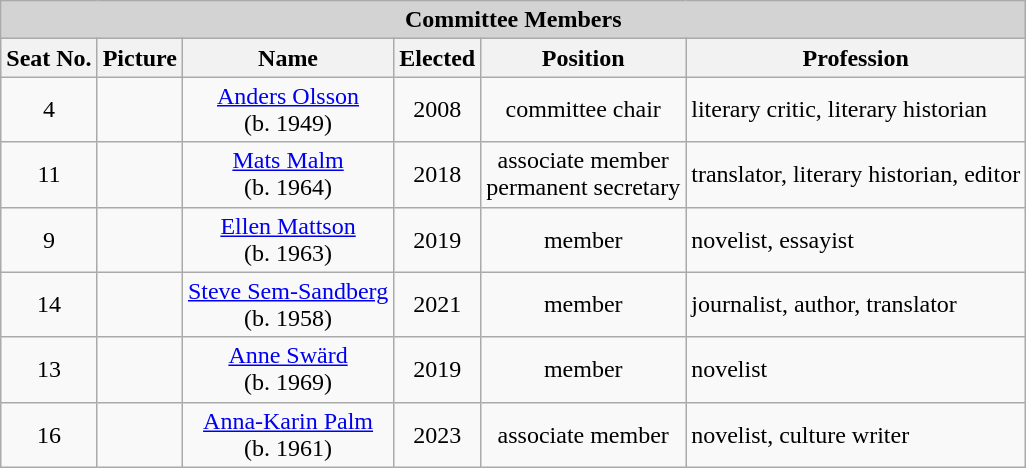<table class="wikitable sortable">
<tr>
<td style="background:lightgrey;white-space:nowrap" colspan="6" align="center"><strong>Committee Members</strong></td>
</tr>
<tr>
<th>Seat No.</th>
<th>Picture</th>
<th>Name</th>
<th>Elected</th>
<th>Position</th>
<th>Profession</th>
</tr>
<tr>
<td align="center">4</td>
<td></td>
<td align="center"><a href='#'>Anders Olsson</a> <br>(b. 1949)</td>
<td align="center">2008</td>
<td align="center">committee chair</td>
<td>literary critic, literary historian</td>
</tr>
<tr>
<td align="center">11</td>
<td></td>
<td align="center"><a href='#'>Mats Malm</a> <br>(b. 1964)</td>
<td align="center">2018</td>
<td align="center">associate member<br>permanent secretary</td>
<td>translator, literary historian, editor</td>
</tr>
<tr>
<td align="center">9</td>
<td></td>
<td align="center"><a href='#'>Ellen Mattson</a> <br>(b. 1963)</td>
<td align="center">2019</td>
<td align="center">member</td>
<td>novelist, essayist</td>
</tr>
<tr>
<td align="center">14</td>
<td></td>
<td align="center"><a href='#'>Steve Sem-Sandberg</a> <br>(b. 1958)</td>
<td align="center">2021</td>
<td align="center">member</td>
<td>journalist, author, translator</td>
</tr>
<tr>
<td align="center">13</td>
<td></td>
<td align="center"><a href='#'>Anne Swärd</a> <br>(b. 1969)</td>
<td align="center">2019</td>
<td align="center">member</td>
<td>novelist</td>
</tr>
<tr>
<td align="center">16</td>
<td></td>
<td align="center"><a href='#'>Anna-Karin Palm</a> <br>(b. 1961)</td>
<td align="center">2023</td>
<td align="center">associate member</td>
<td>novelist, culture writer</td>
</tr>
</table>
